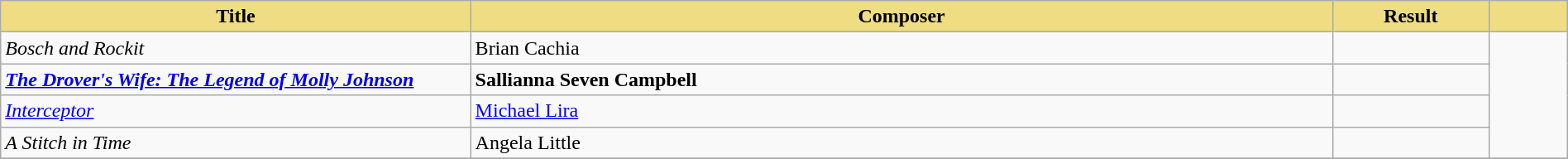<table class="wikitable" width=100%>
<tr>
<th style="width:30%;background:#EEDD82;">Title</th>
<th style="width:55%;background:#EEDD82;">Composer</th>
<th style="width:10%;background:#EEDD82;">Result</th>
<th style="width:5%;background:#EEDD82;"></th>
</tr>
<tr>
<td><em>Bosch and Rockit</em></td>
<td>Brian Cachia</td>
<td></td>
<td rowspan="4"><br></td>
</tr>
<tr>
<td><strong><em><a href='#'>The Drover's Wife: The Legend of Molly Johnson</a></em></strong></td>
<td><strong>Sallianna Seven Campbell</strong></td>
<td></td>
</tr>
<tr>
<td><em><a href='#'>Interceptor</a></em></td>
<td><a href='#'>Michael Lira</a></td>
<td></td>
</tr>
<tr>
<td><em>A Stitch in Time</em></td>
<td>Angela Little</td>
<td></td>
</tr>
<tr>
</tr>
</table>
